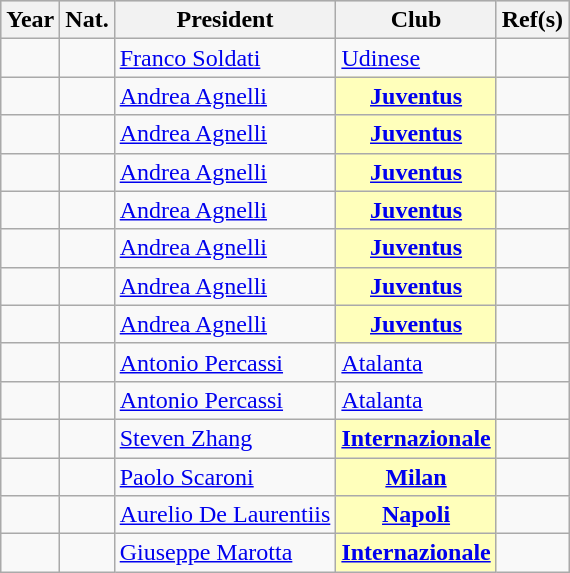<table class="sortable wikitable plainrowheaders">
<tr bgcolor="lightgrey" align="center">
<th>Year</th>
<th>Nat.</th>
<th>President</th>
<th>Club</th>
<th>Ref(s)</th>
</tr>
<tr>
<td></td>
<td></td>
<td><a href='#'>Franco Soldati</a></td>
<td><a href='#'>Udinese</a></td>
<td></td>
</tr>
<tr>
<td></td>
<td></td>
<td><a href='#'>Andrea Agnelli</a></td>
<th scope="row" style="background:#ffb"><a href='#'>Juventus</a></th>
<td></td>
</tr>
<tr>
<td></td>
<td></td>
<td><a href='#'>Andrea Agnelli</a></td>
<th scope="row" style="background:#ffb"><a href='#'>Juventus</a></th>
<td></td>
</tr>
<tr>
<td></td>
<td></td>
<td><a href='#'>Andrea Agnelli</a></td>
<th scope="row" style="background:#ffb"><a href='#'>Juventus</a></th>
<td></td>
</tr>
<tr>
<td></td>
<td></td>
<td><a href='#'>Andrea Agnelli</a></td>
<th scope="row" style="background:#ffb"><a href='#'>Juventus</a></th>
<td></td>
</tr>
<tr>
<td></td>
<td></td>
<td><a href='#'>Andrea Agnelli</a></td>
<th scope="row" style="background:#ffb"><a href='#'>Juventus</a></th>
<td></td>
</tr>
<tr>
<td></td>
<td></td>
<td><a href='#'>Andrea Agnelli</a></td>
<th scope="row" style="background:#ffb"><a href='#'>Juventus</a></th>
<td></td>
</tr>
<tr>
<td></td>
<td></td>
<td><a href='#'>Andrea Agnelli</a></td>
<th scope="row" style="background:#ffb"><a href='#'>Juventus</a></th>
<td></td>
</tr>
<tr>
<td></td>
<td></td>
<td><a href='#'>Antonio Percassi</a></td>
<td><a href='#'>Atalanta</a></td>
<td></td>
</tr>
<tr>
<td></td>
<td></td>
<td><a href='#'>Antonio Percassi</a></td>
<td><a href='#'>Atalanta</a></td>
<td></td>
</tr>
<tr>
<td></td>
<td></td>
<td><a href='#'>Steven Zhang</a></td>
<th scope="row" style="background:#ffb"><a href='#'>Internazionale</a></th>
<td></td>
</tr>
<tr>
<td></td>
<td></td>
<td><a href='#'>Paolo Scaroni</a></td>
<th scope="row" style="background:#ffb"><a href='#'>Milan</a></th>
<td></td>
</tr>
<tr>
<td></td>
<td></td>
<td><a href='#'>Aurelio De Laurentiis</a></td>
<th scope="row" style="background:#ffb"><a href='#'>Napoli</a></th>
<td></td>
</tr>
<tr>
<td></td>
<td></td>
<td><a href='#'>Giuseppe Marotta</a></td>
<th scope="row" style="background:#ffb"><a href='#'>Internazionale</a></th>
<td></td>
</tr>
</table>
